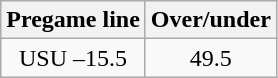<table class="wikitable">
<tr align="center">
<th style=>Pregame line</th>
<th style=>Over/under</th>
</tr>
<tr align="center">
<td>USU –15.5</td>
<td>49.5</td>
</tr>
</table>
